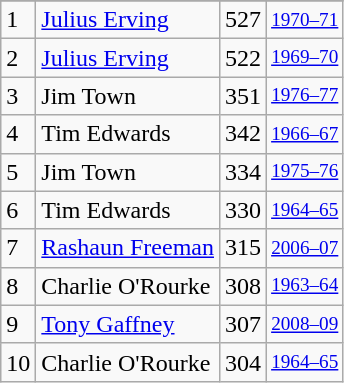<table class="wikitable">
<tr>
</tr>
<tr>
<td>1</td>
<td><a href='#'>Julius Erving</a></td>
<td>527</td>
<td style="font-size:80%;"><a href='#'>1970–71</a></td>
</tr>
<tr>
<td>2</td>
<td><a href='#'>Julius Erving</a></td>
<td>522</td>
<td style="font-size:80%;"><a href='#'>1969–70</a></td>
</tr>
<tr>
<td>3</td>
<td>Jim Town</td>
<td>351</td>
<td style="font-size:80%;"><a href='#'>1976–77</a></td>
</tr>
<tr>
<td>4</td>
<td>Tim Edwards</td>
<td>342</td>
<td style="font-size:80%;"><a href='#'>1966–67</a></td>
</tr>
<tr>
<td>5</td>
<td>Jim Town</td>
<td>334</td>
<td style="font-size:80%;"><a href='#'>1975–76</a></td>
</tr>
<tr>
<td>6</td>
<td>Tim Edwards</td>
<td>330</td>
<td style="font-size:80%;"><a href='#'>1964–65</a></td>
</tr>
<tr>
<td>7</td>
<td><a href='#'>Rashaun Freeman</a></td>
<td>315</td>
<td style="font-size:80%;"><a href='#'>2006–07</a></td>
</tr>
<tr>
<td>8</td>
<td>Charlie O'Rourke</td>
<td>308</td>
<td style="font-size:80%;"><a href='#'>1963–64</a></td>
</tr>
<tr>
<td>9</td>
<td><a href='#'>Tony Gaffney</a></td>
<td>307</td>
<td style="font-size:80%;"><a href='#'>2008–09</a></td>
</tr>
<tr>
<td>10</td>
<td>Charlie O'Rourke</td>
<td>304</td>
<td style="font-size:80%;"><a href='#'>1964–65</a></td>
</tr>
</table>
